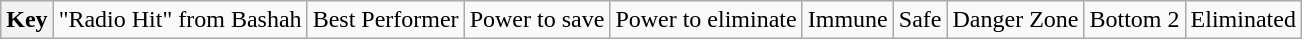<table class="wikitable">
<tr>
<th>Key</th>
<td> "Radio Hit" from Bashah</td>
<td> Best Performer</td>
<td> <span>Power to save</span></td>
<td> <span>Power to eliminate</span></td>
<td> Immune</td>
<td> Safe</td>
<td> Danger Zone</td>
<td> Bottom 2</td>
<td> Eliminated</td>
</tr>
</table>
